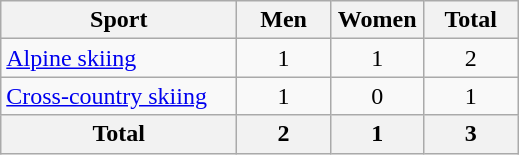<table class="wikitable sortable" style="text-align:center;">
<tr>
<th width=150>Sport</th>
<th width=55>Men</th>
<th width=55>Women</th>
<th width=55>Total</th>
</tr>
<tr>
<td align=left><a href='#'>Alpine skiing</a></td>
<td>1</td>
<td>1</td>
<td>2</td>
</tr>
<tr>
<td align=left><a href='#'>Cross-country skiing</a></td>
<td>1</td>
<td>0</td>
<td>1</td>
</tr>
<tr>
<th>Total</th>
<th>2</th>
<th>1</th>
<th>3</th>
</tr>
</table>
